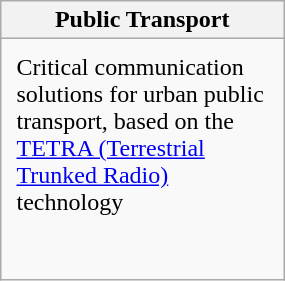<table class="wikitable" style="float: left; width: 15%; margin-left: 20px;">
<tr>
<th>Public Transport</th>
</tr>
<tr valign="top">
<td style="padding: 10px; height: 140px;">Critical communication solutions for urban public transport, based on the <a href='#'>TETRA (Terrestrial Trunked Radio)</a> technology</td>
</tr>
</table>
